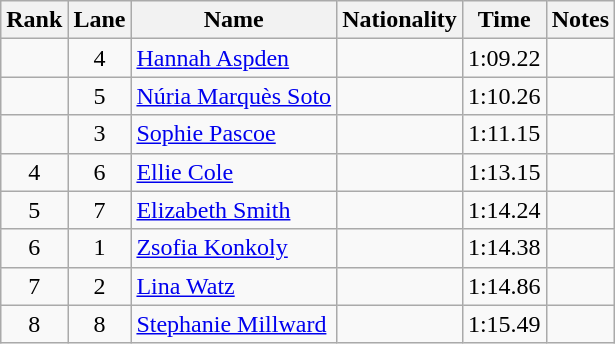<table class="wikitable sortable" style="text-align:center">
<tr>
<th>Rank</th>
<th>Lane</th>
<th>Name</th>
<th>Nationality</th>
<th>Time</th>
<th>Notes</th>
</tr>
<tr>
<td></td>
<td>4</td>
<td align="left"><a href='#'>Hannah Aspden</a></td>
<td align="left"></td>
<td>1:09.22</td>
<td></td>
</tr>
<tr>
<td></td>
<td>5</td>
<td align="left"><a href='#'>Núria Marquès Soto</a></td>
<td align="left"></td>
<td>1:10.26</td>
<td></td>
</tr>
<tr>
<td></td>
<td>3</td>
<td align="left"><a href='#'>Sophie Pascoe</a></td>
<td align="left"></td>
<td>1:11.15</td>
<td></td>
</tr>
<tr>
<td>4</td>
<td>6</td>
<td align="left"><a href='#'>Ellie Cole</a></td>
<td align="left"></td>
<td>1:13.15</td>
<td></td>
</tr>
<tr>
<td>5</td>
<td>7</td>
<td align="left"><a href='#'>Elizabeth Smith</a></td>
<td align="left"></td>
<td>1:14.24</td>
<td></td>
</tr>
<tr>
<td>6</td>
<td>1</td>
<td align="left"><a href='#'>Zsofia Konkoly</a></td>
<td align="left"></td>
<td>1:14.38</td>
<td></td>
</tr>
<tr>
<td>7</td>
<td>2</td>
<td align="left"><a href='#'>Lina Watz</a></td>
<td align="left"></td>
<td>1:14.86</td>
<td></td>
</tr>
<tr>
<td>8</td>
<td>8</td>
<td align="left"><a href='#'>Stephanie Millward</a></td>
<td align="left"></td>
<td>1:15.49</td>
<td></td>
</tr>
</table>
